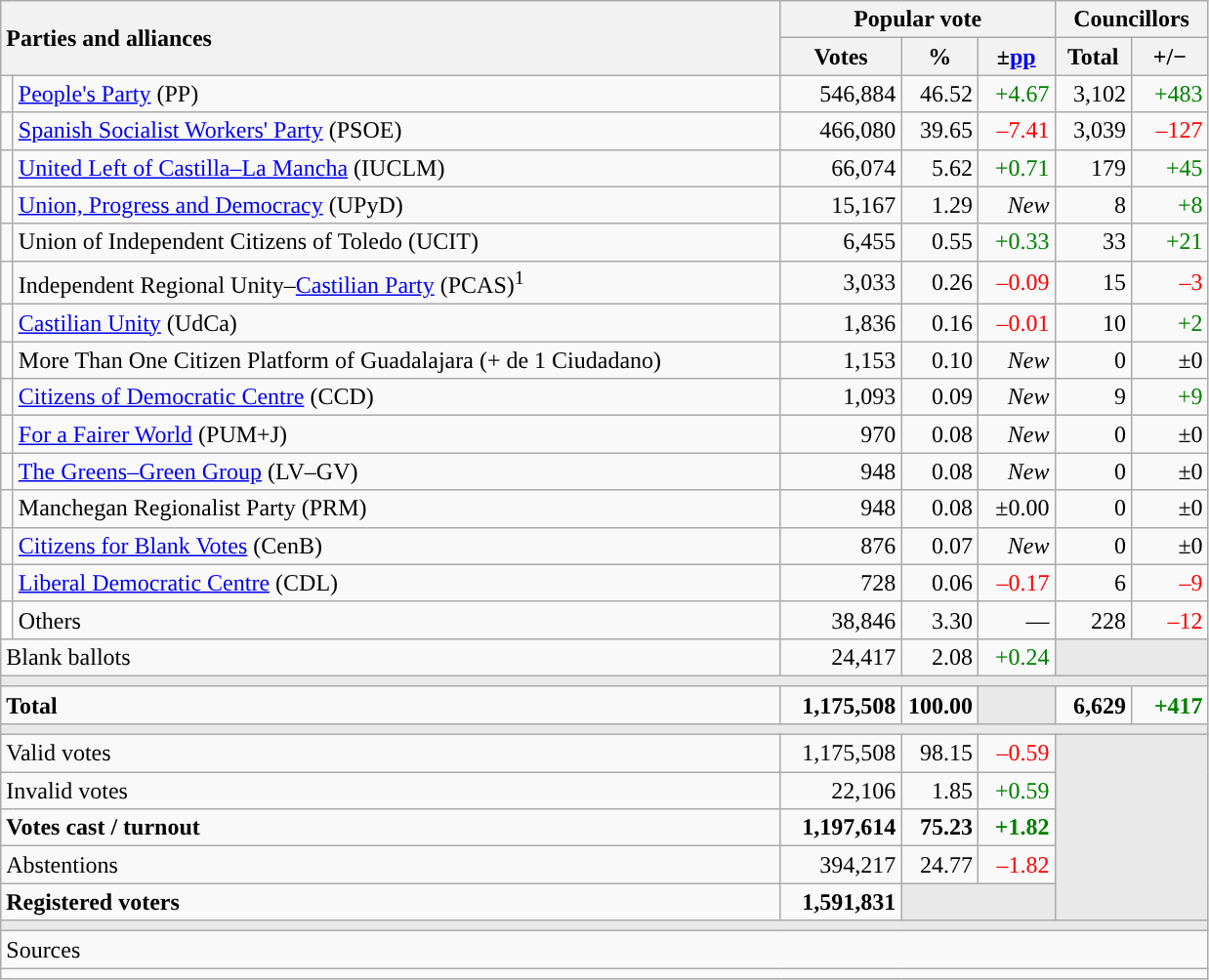<table class="wikitable" style="text-align:right;">
<tr>
<th style="text-align:left;" rowspan="2" colspan="2" width="525">Parties and alliances</th>
<th colspan="3">Popular vote</th>
<th colspan="2">Councillors</th>
</tr>
<tr>
<th width="75">Votes</th>
<th width="45">%</th>
<th width="45">±<a href='#'>pp</a></th>
<th width="45">Total</th>
<th width="45">+/−</th>
</tr>
<tr>
<td width="1" style="color:inherit;background:"></td>
<td align="left"><a href='#'>People's Party</a> (PP)</td>
<td>546,884</td>
<td>46.52</td>
<td style="color:green;">+4.67</td>
<td>3,102</td>
<td style="color:green;">+483</td>
</tr>
<tr>
<td style="color:inherit;background:"></td>
<td align="left"><a href='#'>Spanish Socialist Workers' Party</a> (PSOE)</td>
<td>466,080</td>
<td>39.65</td>
<td style="color:red;">–7.41</td>
<td>3,039</td>
<td style="color:red;">–127</td>
</tr>
<tr>
<td style="color:inherit;background:"></td>
<td align="left"><a href='#'>United Left of Castilla–La Mancha</a> (IUCLM)</td>
<td>66,074</td>
<td>5.62</td>
<td style="color:green;">+0.71</td>
<td>179</td>
<td style="color:green;">+45</td>
</tr>
<tr>
<td style="color:inherit;background:"></td>
<td align="left"><a href='#'>Union, Progress and Democracy</a> (UPyD)</td>
<td>15,167</td>
<td>1.29</td>
<td><em>New</em></td>
<td>8</td>
<td style="color:green;">+8</td>
</tr>
<tr>
<td style="color:inherit;background:"></td>
<td align="left">Union of Independent Citizens of Toledo (UCIT)</td>
<td>6,455</td>
<td>0.55</td>
<td style="color:green;">+0.33</td>
<td>33</td>
<td style="color:green;">+21</td>
</tr>
<tr>
<td style="color:inherit;background:"></td>
<td align="left">Independent Regional Unity–<a href='#'>Castilian Party</a> (PCAS)<sup>1</sup></td>
<td>3,033</td>
<td>0.26</td>
<td style="color:red;">–0.09</td>
<td>15</td>
<td style="color:red;">–3</td>
</tr>
<tr>
<td style="color:inherit;background:"></td>
<td align="left"><a href='#'>Castilian Unity</a> (UdCa)</td>
<td>1,836</td>
<td>0.16</td>
<td style="color:red;">–0.01</td>
<td>10</td>
<td style="color:green;">+2</td>
</tr>
<tr>
<td style="color:inherit;background:"></td>
<td align="left">More Than One Citizen Platform of Guadalajara (+ de 1 Ciudadano)</td>
<td>1,153</td>
<td>0.10</td>
<td><em>New</em></td>
<td>0</td>
<td>±0</td>
</tr>
<tr>
<td style="color:inherit;background:"></td>
<td align="left"><a href='#'>Citizens of Democratic Centre</a> (CCD)</td>
<td>1,093</td>
<td>0.09</td>
<td><em>New</em></td>
<td>9</td>
<td style="color:green;">+9</td>
</tr>
<tr>
<td style="color:inherit;background:"></td>
<td align="left"><a href='#'>For a Fairer World</a> (PUM+J)</td>
<td>970</td>
<td>0.08</td>
<td><em>New</em></td>
<td>0</td>
<td>±0</td>
</tr>
<tr>
<td style="color:inherit;background:"></td>
<td align="left"><a href='#'>The Greens–Green Group</a> (LV–GV)</td>
<td>948</td>
<td>0.08</td>
<td><em>New</em></td>
<td>0</td>
<td>±0</td>
</tr>
<tr>
<td style="color:inherit;background:"></td>
<td align="left">Manchegan Regionalist Party (PRM)</td>
<td>948</td>
<td>0.08</td>
<td>±0.00</td>
<td>0</td>
<td>±0</td>
</tr>
<tr>
<td style="color:inherit;background:"></td>
<td align="left"><a href='#'>Citizens for Blank Votes</a> (CenB)</td>
<td>876</td>
<td>0.07</td>
<td><em>New</em></td>
<td>0</td>
<td>±0</td>
</tr>
<tr>
<td style="color:inherit;background:"></td>
<td align="left"><a href='#'>Liberal Democratic Centre</a> (CDL)</td>
<td>728</td>
<td>0.06</td>
<td style="color:red;">–0.17</td>
<td>6</td>
<td style="color:red;">–9</td>
</tr>
<tr>
<td bgcolor="white"></td>
<td align="left">Others</td>
<td>38,846</td>
<td>3.30</td>
<td>—</td>
<td>228</td>
<td style="color:red;">–12</td>
</tr>
<tr>
<td align="left" colspan="2">Blank ballots</td>
<td>24,417</td>
<td>2.08</td>
<td style="color:green;">+0.24</td>
<td bgcolor="#E9E9E9" colspan="2"></td>
</tr>
<tr>
<td colspan="7" bgcolor="#E9E9E9"></td>
</tr>
<tr style="font-weight:bold;">
<td align="left" colspan="2">Total</td>
<td>1,175,508</td>
<td>100.00</td>
<td bgcolor="#E9E9E9"></td>
<td>6,629</td>
<td style="color:green;">+417</td>
</tr>
<tr>
<td colspan="7" bgcolor="#E9E9E9"></td>
</tr>
<tr>
<td align="left" colspan="2">Valid votes</td>
<td>1,175,508</td>
<td>98.15</td>
<td style="color:red;">–0.59</td>
<td bgcolor="#E9E9E9" colspan="2" rowspan="5"></td>
</tr>
<tr>
<td align="left" colspan="2">Invalid votes</td>
<td>22,106</td>
<td>1.85</td>
<td style="color:green;">+0.59</td>
</tr>
<tr style="font-weight:bold;">
<td align="left" colspan="2">Votes cast / turnout</td>
<td>1,197,614</td>
<td>75.23</td>
<td style="color:green;">+1.82</td>
</tr>
<tr>
<td align="left" colspan="2">Abstentions</td>
<td>394,217</td>
<td>24.77</td>
<td style="color:red;">–1.82</td>
</tr>
<tr style="font-weight:bold;">
<td align="left" colspan="2">Registered voters</td>
<td>1,591,831</td>
<td bgcolor="#E9E9E9" colspan="2"></td>
</tr>
<tr>
<td colspan="7" bgcolor="#E9E9E9"></td>
</tr>
<tr>
<td align="left" colspan="7">Sources</td>
</tr>
<tr>
<td colspan="7" style="text-align:left; max-width:790px;"></td>
</tr>
</table>
